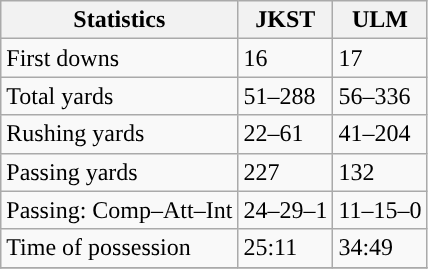<table class="wikitable" style="float: left;">
<tr>
<th>Statistics</th>
<th>JKST</th>
<th>ULM</th>
</tr>
<tr>
<td>First downs</td>
<td>16</td>
<td>17</td>
</tr>
<tr>
<td>Total yards</td>
<td>51–288</td>
<td>56–336</td>
</tr>
<tr>
<td>Rushing yards</td>
<td>22–61</td>
<td>41–204</td>
</tr>
<tr>
<td>Passing yards</td>
<td>227</td>
<td>132</td>
</tr>
<tr>
<td>Passing: Comp–Att–Int</td>
<td>24–29–1</td>
<td>11–15–0</td>
</tr>
<tr>
<td>Time of possession</td>
<td>25:11</td>
<td>34:49</td>
</tr>
<tr>
</tr>
</table>
